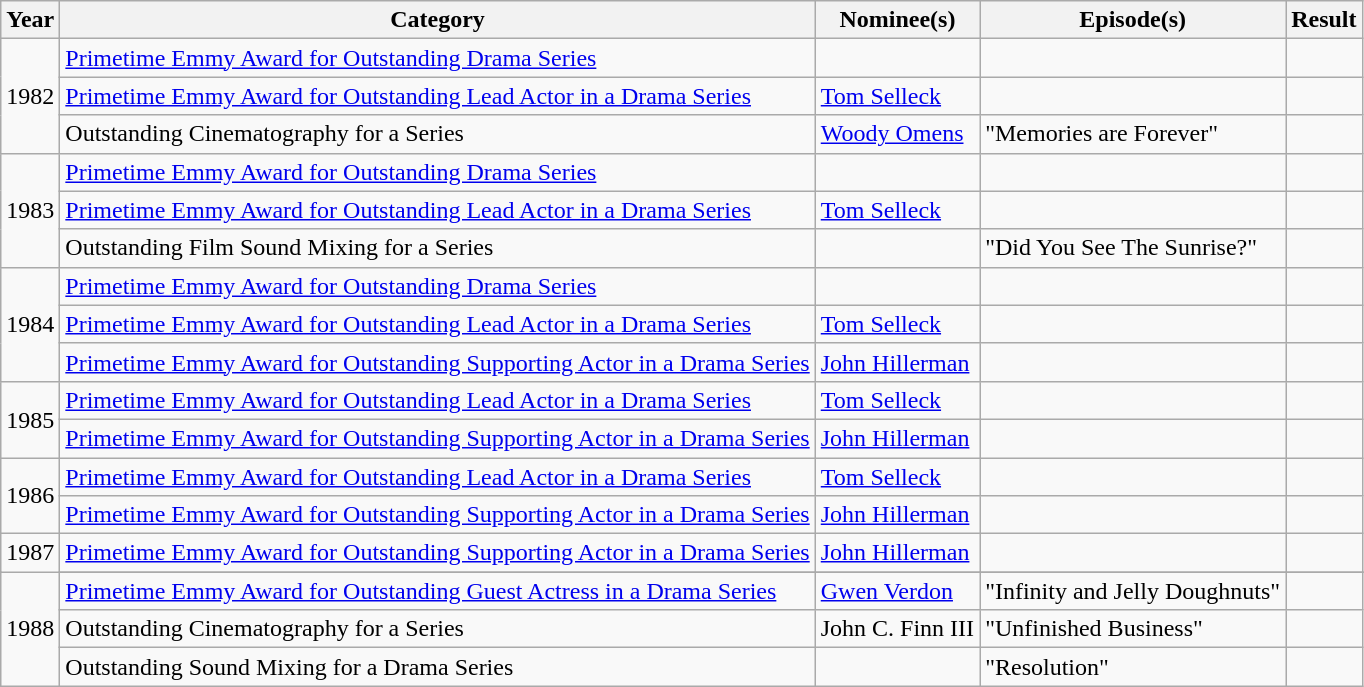<table class="wikitable sortable">
<tr>
<th>Year</th>
<th>Category</th>
<th>Nominee(s)</th>
<th>Episode(s)</th>
<th>Result</th>
</tr>
<tr>
<td rowspan=3>1982</td>
<td><a href='#'>Primetime Emmy Award for Outstanding Drama Series</a></td>
<td></td>
<td></td>
<td></td>
</tr>
<tr>
<td><a href='#'>Primetime Emmy Award for Outstanding Lead Actor in a Drama Series</a></td>
<td><a href='#'>Tom Selleck</a></td>
<td></td>
<td></td>
</tr>
<tr>
<td>Outstanding Cinematography for a Series</td>
<td><a href='#'>Woody Omens</a></td>
<td>"Memories are Forever"</td>
<td></td>
</tr>
<tr>
<td rowspan=3>1983</td>
<td><a href='#'>Primetime Emmy Award for Outstanding Drama Series</a></td>
<td></td>
<td></td>
<td></td>
</tr>
<tr>
<td><a href='#'>Primetime Emmy Award for Outstanding Lead Actor in a Drama Series</a></td>
<td><a href='#'>Tom Selleck</a></td>
<td></td>
<td></td>
</tr>
<tr>
<td>Outstanding Film Sound Mixing for a Series</td>
<td></td>
<td>"Did You See The Sunrise?"</td>
<td></td>
</tr>
<tr>
<td rowspan=3>1984</td>
<td><a href='#'>Primetime Emmy Award for Outstanding Drama Series</a></td>
<td></td>
<td></td>
<td></td>
</tr>
<tr>
<td><a href='#'>Primetime Emmy Award for Outstanding Lead Actor in a Drama Series</a></td>
<td><a href='#'>Tom Selleck</a></td>
<td></td>
<td></td>
</tr>
<tr>
<td><a href='#'>Primetime Emmy Award for Outstanding Supporting Actor in a Drama Series</a></td>
<td><a href='#'>John Hillerman</a></td>
<td></td>
<td></td>
</tr>
<tr>
<td rowspan=2>1985</td>
<td><a href='#'>Primetime Emmy Award for Outstanding Lead Actor in a Drama Series</a></td>
<td><a href='#'>Tom Selleck</a></td>
<td></td>
<td></td>
</tr>
<tr>
<td><a href='#'>Primetime Emmy Award for Outstanding Supporting Actor in a Drama Series</a></td>
<td><a href='#'>John Hillerman</a></td>
<td></td>
<td></td>
</tr>
<tr>
<td rowspan=2>1986</td>
<td><a href='#'>Primetime Emmy Award for Outstanding Lead Actor in a Drama Series</a></td>
<td><a href='#'>Tom Selleck</a></td>
<td></td>
<td></td>
</tr>
<tr>
<td><a href='#'>Primetime Emmy Award for Outstanding Supporting Actor in a Drama Series</a></td>
<td><a href='#'>John Hillerman</a></td>
<td></td>
<td></td>
</tr>
<tr>
<td>1987</td>
<td><a href='#'>Primetime Emmy Award for Outstanding Supporting Actor in a Drama Series</a></td>
<td><a href='#'>John Hillerman</a></td>
<td></td>
<td></td>
</tr>
<tr>
<td rowspan=5>1988</td>
</tr>
<tr>
<td><a href='#'>Primetime Emmy Award for Outstanding Guest Actress in a Drama Series</a></td>
<td><a href='#'>Gwen Verdon</a></td>
<td>"Infinity and Jelly Doughnuts"</td>
<td></td>
</tr>
<tr>
<td>Outstanding Cinematography for a Series</td>
<td>John C. Finn III</td>
<td>"Unfinished Business"</td>
<td></td>
</tr>
<tr>
<td>Outstanding Sound Mixing for a Drama Series</td>
<td></td>
<td>"Resolution"</td>
<td></td>
</tr>
</table>
